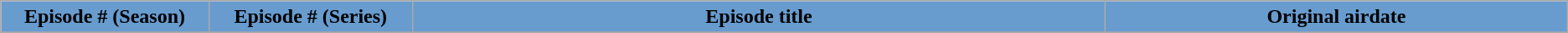<table class="wikitable plainrowheaders">
<tr>
<th style="background-color: #689CCF" width=3%>Episode # (Season)</th>
<th style="background-color: #689CCF" width=3%>Episode # (Series)</th>
<th style="background-color: #689CCF" width=12%>Episode title</th>
<th style="background-color: #689CCF" width=8%>Original airdate</th>
</tr>
<tr style="background-color: #FFFFFF" |>
</tr>
</table>
